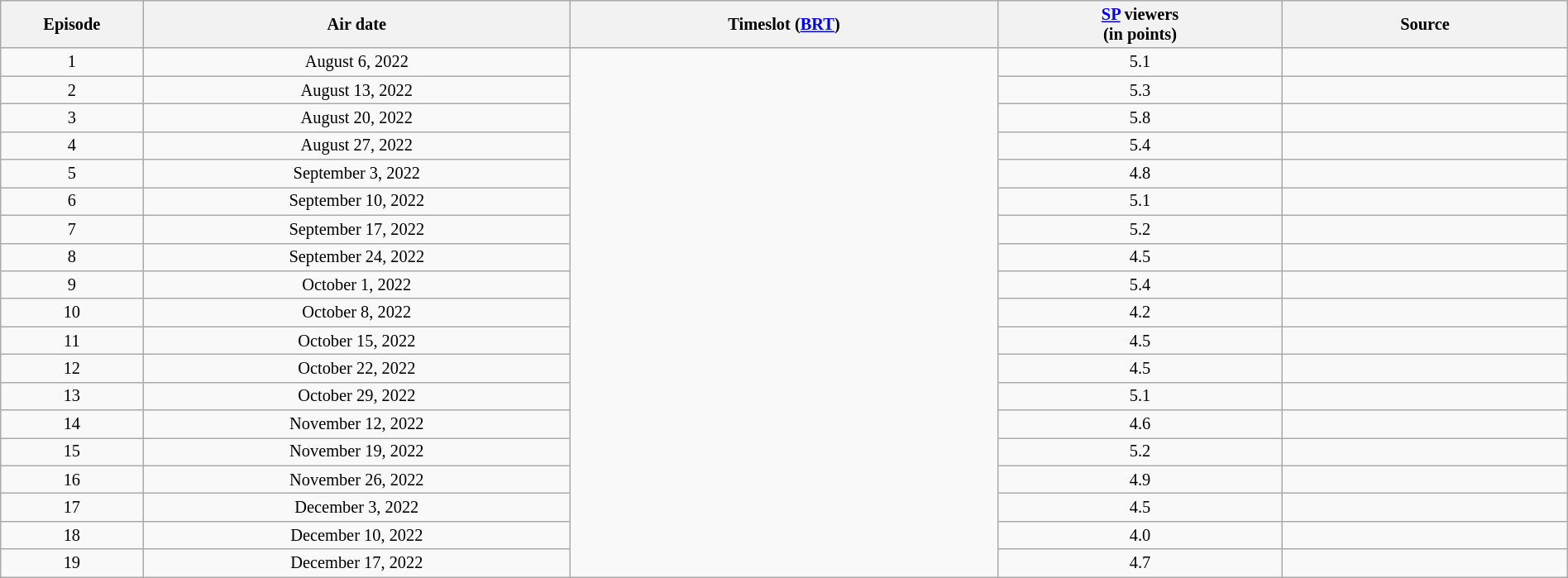<table class="wikitable sortable" style="text-align:center; font-size:85%; width:100%">
<tr>
<th width="05.0%">Episode</th>
<th width="15.0%">Air date</th>
<th width="15.0%">Timeslot (<a href='#'>BRT</a>)</th>
<th width="10.0%"><a href='#'>SP</a> viewers<br>(in points)</th>
<th width="10.0%">Source</th>
</tr>
<tr>
<td>1</td>
<td>August 6, 2022</td>
<td rowspan="33"></td>
<td>5.1</td>
<td></td>
</tr>
<tr>
<td>2</td>
<td>August 13, 2022</td>
<td>5.3</td>
<td></td>
</tr>
<tr>
<td>3</td>
<td>August 20, 2022</td>
<td>5.8</td>
<td></td>
</tr>
<tr>
<td>4</td>
<td>August 27, 2022</td>
<td>5.4</td>
<td></td>
</tr>
<tr>
<td>5</td>
<td>September 3, 2022</td>
<td>4.8</td>
<td></td>
</tr>
<tr>
<td>6</td>
<td>September 10, 2022</td>
<td>5.1</td>
<td></td>
</tr>
<tr>
<td>7</td>
<td>September 17, 2022</td>
<td>5.2</td>
<td></td>
</tr>
<tr>
<td>8</td>
<td>September 24, 2022</td>
<td>4.5</td>
<td></td>
</tr>
<tr>
<td>9</td>
<td>October 1, 2022</td>
<td>5.4</td>
<td></td>
</tr>
<tr>
<td>10</td>
<td>October 8, 2022</td>
<td>4.2</td>
<td></td>
</tr>
<tr>
<td>11</td>
<td>October 15, 2022</td>
<td>4.5</td>
<td></td>
</tr>
<tr>
<td>12</td>
<td>October 22, 2022</td>
<td>4.5</td>
<td></td>
</tr>
<tr>
<td>13</td>
<td>October 29, 2022</td>
<td>5.1</td>
<td></td>
</tr>
<tr>
<td>14</td>
<td>November 12, 2022</td>
<td>4.6</td>
<td></td>
</tr>
<tr>
<td>15</td>
<td>November 19, 2022</td>
<td>5.2</td>
<td></td>
</tr>
<tr>
<td>16</td>
<td>November 26, 2022</td>
<td>4.9</td>
<td></td>
</tr>
<tr>
<td>17</td>
<td>December 3, 2022</td>
<td>4.5</td>
<td></td>
</tr>
<tr>
<td>18</td>
<td>December 10, 2022</td>
<td>4.0</td>
<td></td>
</tr>
<tr>
<td>19</td>
<td>December 17, 2022</td>
<td>4.7</td>
<td></td>
</tr>
</table>
